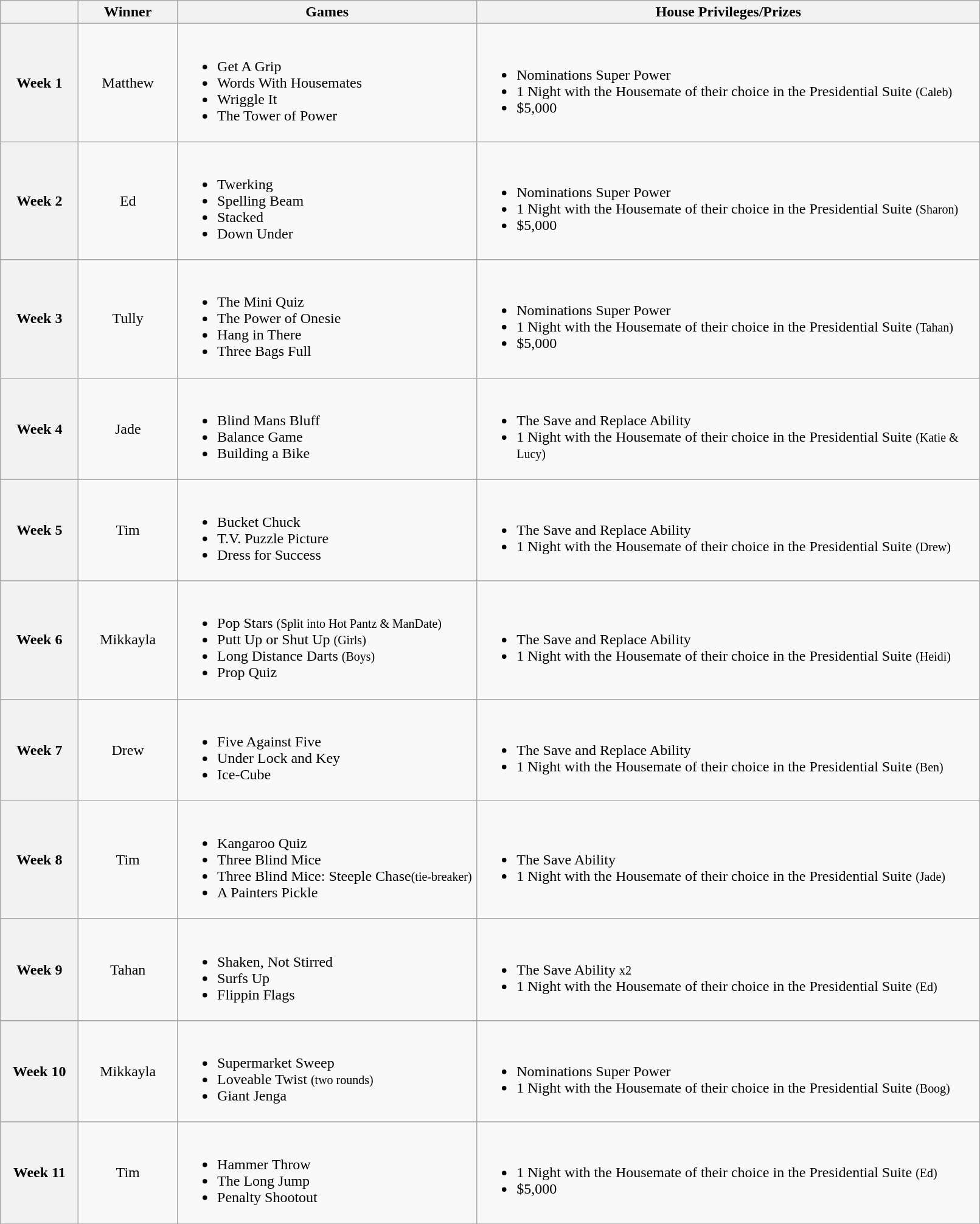<table class="wikitable" style="width: 85%">
<tr>
<th style="width: 2%;"></th>
<th style="width: 2%;">Winner</th>
<th style="width: 10%;">Games</th>
<th style="width: 18%;">House Privileges/Prizes</th>
</tr>
<tr>
<th style="width: 1%;"><strong>Week 1</strong></th>
<td align="center">Matthew</td>
<td><br><ul><li>Get A Grip</li><li>Words With Housemates</li><li>Wriggle It</li><li>The Tower of Power</li></ul></td>
<td><br><ul><li>Nominations Super Power</li><li>1 Night with the Housemate of their choice in the Presidential Suite <small>(Caleb)</small></li><li>$5,000</li></ul></td>
</tr>
<tr>
<th style="width: 1%;"><strong>Week 2</strong></th>
<td align="center">Ed</td>
<td><br><ul><li>Twerking</li><li>Spelling Beam</li><li>Stacked</li><li>Down Under</li></ul></td>
<td><br><ul><li>Nominations Super Power</li><li>1 Night with the Housemate of their choice in the Presidential Suite <small>(Sharon)</small></li><li>$5,000</li></ul></td>
</tr>
<tr>
<th style="width: 1%;"><strong>Week 3</strong></th>
<td align="center">Tully</td>
<td><br><ul><li>The Mini Quiz</li><li>The Power of Onesie</li><li>Hang in There</li><li>Three Bags Full</li></ul></td>
<td><br><ul><li>Nominations Super Power</li><li>1 Night with the Housemate of their choice in the Presidential Suite <small>(Tahan)</small></li><li>$5,000</li></ul></td>
</tr>
<tr>
<th style="width: 1%;"><strong>Week 4</strong></th>
<td align="center">Jade</td>
<td><br><ul><li>Blind Mans Bluff</li><li>Balance Game</li><li>Building a Bike</li></ul></td>
<td><br><ul><li>The Save and Replace Ability</li><li>1 Night with the Housemate of their choice in the Presidential Suite <small>(Katie & Lucy)</small></li></ul></td>
</tr>
<tr>
<th style="width: 1%;"><strong>Week 5</strong></th>
<td align="center">Tim</td>
<td><br><ul><li>Bucket Chuck</li><li>T.V. Puzzle Picture</li><li>Dress for Success</li></ul></td>
<td><br><ul><li>The Save and Replace Ability</li><li>1 Night with the Housemate of their choice in the Presidential Suite <small>(Drew)</small></li></ul></td>
</tr>
<tr>
<th style="width: 1%;"><strong>Week 6</strong></th>
<td align="center">Mikkayla</td>
<td><br><ul><li>Pop Stars <small>(Split into Hot Pantz & ManDate)</small></li><li>Putt Up or Shut Up <small>(Girls)</small></li><li>Long Distance Darts <small>(Boys)</small></li><li>Prop Quiz</li></ul></td>
<td><br><ul><li>The Save and Replace Ability</li><li>1 Night with the Housemate of their choice in the Presidential Suite <small>(Heidi)</small></li></ul></td>
</tr>
<tr>
<th style="width: 1%;"><strong>Week 7</strong></th>
<td align="center">Drew</td>
<td><br><ul><li>Five Against Five</li><li>Under Lock and Key</li><li>Ice-Cube</li></ul></td>
<td><br><ul><li>The Save and Replace Ability</li><li>1 Night with the Housemate of their choice in the Presidential Suite <small>(Ben)</small></li></ul></td>
</tr>
<tr>
<th style="width: 1%;"><strong>Week 8</strong></th>
<td align="center">Tim</td>
<td><br><ul><li>Kangaroo Quiz</li><li>Three Blind Mice</li><li>Three Blind Mice: Steeple Chase<small>(tie-breaker)</small></li><li>A Painters Pickle</li></ul></td>
<td><br><ul><li>The Save Ability</li><li>1 Night with the Housemate of their choice in the Presidential Suite <small>(Jade)</small></li></ul></td>
</tr>
<tr>
<th style="width: 1%;"><strong>Week 9</strong></th>
<td align="center">Tahan</td>
<td><br><ul><li>Shaken, Not Stirred</li><li>Surfs Up</li><li>Flippin Flags</li></ul></td>
<td><br><ul><li>The Save Ability <small>x2</small></li><li>1 Night with the Housemate of their choice in the Presidential Suite <small>(Ed)</small></li></ul></td>
</tr>
<tr>
</tr>
<tr>
<th style="width: 1%;"><strong>Week 10</strong></th>
<td align="center">Mikkayla</td>
<td><br><ul><li>Supermarket Sweep</li><li>Loveable Twist <small>(two rounds)</small></li><li>Giant Jenga</li></ul></td>
<td><br><ul><li>Nominations Super Power</li><li>1 Night with the Housemate of their choice in the Presidential Suite <small>(Boog)</small></li></ul></td>
</tr>
<tr>
</tr>
<tr>
<th style="width: 1%;"><strong>Week 11</strong></th>
<td align="center">Tim</td>
<td><br><ul><li>Hammer Throw</li><li>The Long Jump</li><li>Penalty Shootout</li></ul></td>
<td><br><ul><li>1 Night with the Housemate of their choice in the Presidential Suite <small>(Ed)</small></li><li>$5,000</li></ul></td>
</tr>
<tr>
</tr>
</table>
